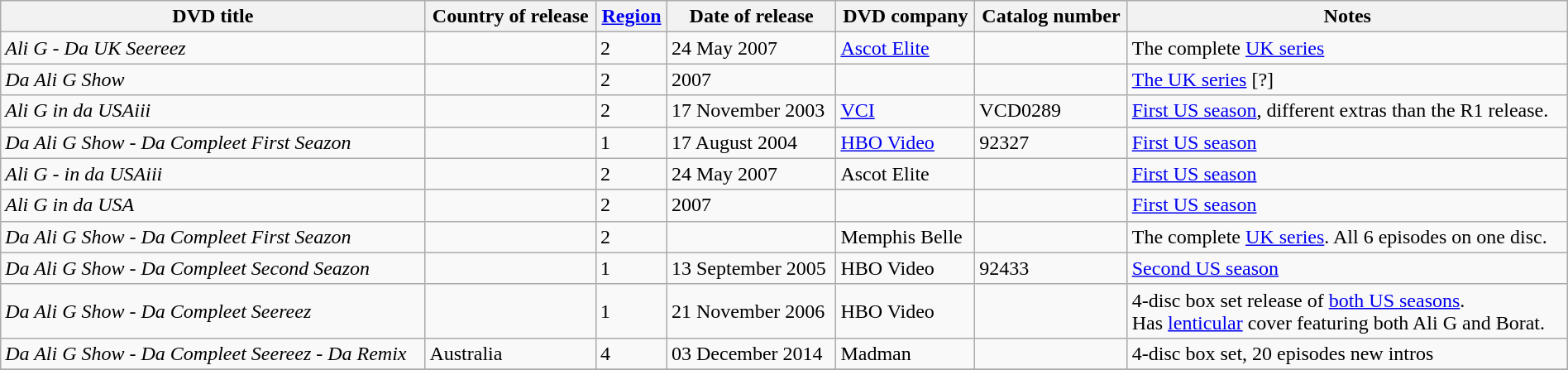<table class="wikitable" width=100%>
<tr>
<th>DVD title</th>
<th>Country of release</th>
<th><a href='#'>Region</a></th>
<th>Date of release</th>
<th>DVD company</th>
<th>Catalog number</th>
<th>Notes</th>
</tr>
<tr>
<td><em>Ali G - Da UK Seereez</em></td>
<td></td>
<td>2</td>
<td>24 May 2007</td>
<td><a href='#'>Ascot Elite</a></td>
<td></td>
<td>The complete <a href='#'>UK series</a></td>
</tr>
<tr>
<td><em>Da Ali G Show</em></td>
<td></td>
<td>2</td>
<td>2007</td>
<td></td>
<td></td>
<td><a href='#'>The UK series</a> [?]</td>
</tr>
<tr>
<td><em>Ali G in da USAiii</em></td>
<td></td>
<td>2</td>
<td>17 November 2003</td>
<td><a href='#'>VCI</a></td>
<td>VCD0289</td>
<td><a href='#'>First US season</a>, different extras than the R1 release.</td>
</tr>
<tr>
<td><em>Da Ali G Show - Da Compleet First Seazon</em></td>
<td><br></td>
<td>1</td>
<td>17 August 2004</td>
<td><a href='#'>HBO Video</a></td>
<td>92327</td>
<td><a href='#'>First US season</a></td>
</tr>
<tr>
<td><em>Ali G - in da USAiii</em></td>
<td></td>
<td>2</td>
<td>24 May 2007</td>
<td>Ascot Elite</td>
<td></td>
<td><a href='#'>First US season</a></td>
</tr>
<tr>
<td><em>Ali G in da USA</em></td>
<td></td>
<td>2</td>
<td>2007</td>
<td></td>
<td></td>
<td><a href='#'>First US season</a></td>
</tr>
<tr>
<td><em>Da Ali G Show - Da Compleet First Seazon</em></td>
<td></td>
<td>2</td>
<td></td>
<td>Memphis Belle</td>
<td></td>
<td>The complete <a href='#'>UK series</a>. All 6 episodes on one disc.</td>
</tr>
<tr>
<td><em>Da Ali G Show - Da Compleet Second Seazon</em></td>
<td><br></td>
<td>1</td>
<td>13 September 2005</td>
<td>HBO Video</td>
<td>92433</td>
<td><a href='#'>Second US season</a></td>
</tr>
<tr>
<td><em>Da Ali G Show - Da Compleet Seereez</em></td>
<td><br></td>
<td>1</td>
<td>21 November 2006</td>
<td>HBO Video</td>
<td></td>
<td>4-disc box set release of <a href='#'>both US seasons</a>.<br>Has <a href='#'>lenticular</a> cover featuring both Ali G and Borat.</td>
</tr>
<tr>
<td><em>Da Ali G Show - Da Compleet Seereez - Da Remix</em></td>
<td>Australia</td>
<td>4</td>
<td>03 December 2014</td>
<td>Madman</td>
<td></td>
<td>4-disc box set, 20 episodes new intros</td>
</tr>
<tr>
</tr>
</table>
